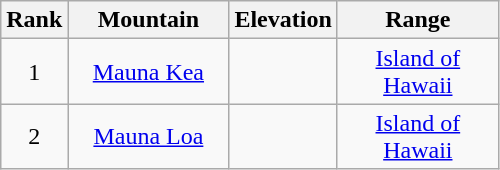<table class="wikitable">
<tr>
<th>Rank</th>
<th width=100>Mountain</th>
<th>Elevation</th>
<th width=100>Range</th>
</tr>
<tr align=center>
<td>1</td>
<td><a href='#'>Mauna Kea</a></td>
<td></td>
<td><a href='#'>Island of Hawaii</a></td>
</tr>
<tr align=center>
<td>2</td>
<td><a href='#'>Mauna Loa</a></td>
<td></td>
<td><a href='#'>Island of Hawaii</a></td>
</tr>
</table>
